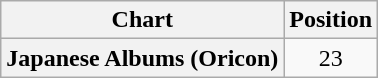<table class="wikitable plainrowheaders">
<tr>
<th>Chart</th>
<th>Position</th>
</tr>
<tr>
<th scope="row">Japanese Albums (Oricon)</th>
<td style="text-align:center;">23</td>
</tr>
</table>
